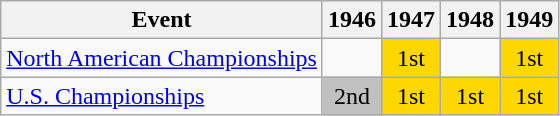<table class="wikitable">
<tr>
<th>Event</th>
<th>1946</th>
<th>1947</th>
<th>1948</th>
<th>1949</th>
</tr>
<tr>
<td><a href='#'>North American Championships</a></td>
<td></td>
<td align="center" bgcolor="gold">1st</td>
<td></td>
<td align="center" bgcolor="gold">1st</td>
</tr>
<tr>
<td><a href='#'>U.S. Championships</a></td>
<td align="center" bgcolor="silver">2nd</td>
<td align="center" bgcolor="gold">1st</td>
<td align="center" bgcolor="gold">1st</td>
<td align="center" bgcolor="gold">1st</td>
</tr>
</table>
